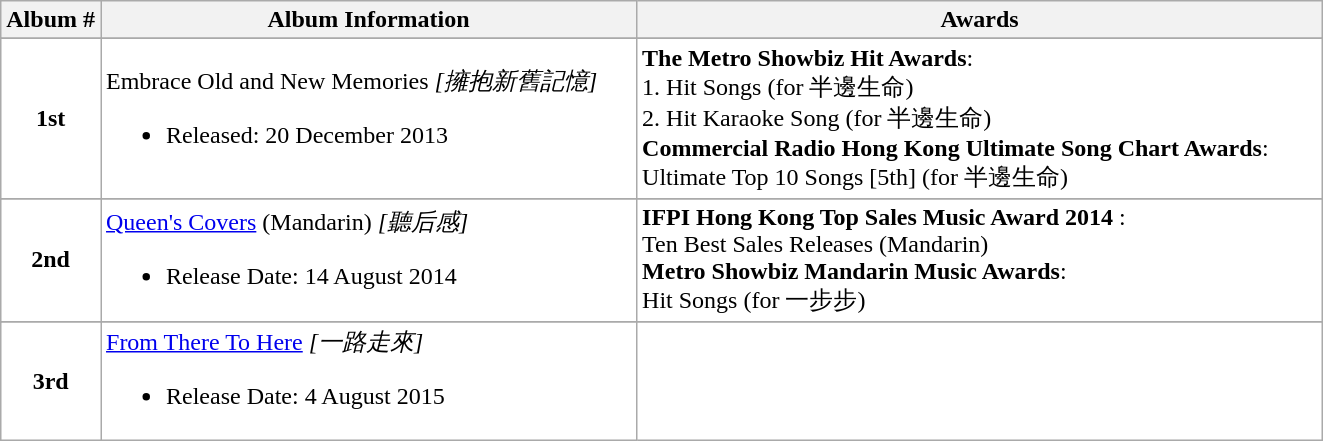<table class="wikitable">
<tr>
<th align-"left">Album #</th>
<th align="left" width="350px">Album Information</th>
<th align="left" width="450px">Awards</th>
</tr>
<tr>
</tr>
<tr bgcolor="#FFFFFF">
<td align="center"><strong>1st</strong></td>
<td align="left">Embrace Old and New Memories <em>[擁抱新舊記憶]</em><br><ul><li>Released: 20 December 2013</li></ul></td>
<td><strong>The Metro Showbiz Hit Awards</strong>:<br>1. Hit Songs (for 半邊生命)<br>2. Hit Karaoke Song (for 半邊生命)<br><strong>Commercial Radio Hong Kong Ultimate Song Chart Awards</strong>:<br>Ultimate Top 10 Songs [5th] (for 半邊生命)</td>
</tr>
<tr>
</tr>
<tr bgcolor="#FFFFFF">
<td align="center"><strong>2nd</strong></td>
<td align="left"><a href='#'>Queen's Covers</a> (Mandarin) <em>[聽后感]</em><br><ul><li>Release Date: 14 August 2014</li></ul></td>
<td><strong>IFPI Hong Kong Top Sales Music Award 2014 </strong>:<br>Ten Best Sales Releases (Mandarin)<br><strong>Metro Showbiz Mandarin Music Awards</strong>:<br>Hit Songs (for 一步步)</td>
</tr>
<tr>
</tr>
<tr bgcolor="#FFFFFF">
<td align="center"><strong>3rd</strong></td>
<td align="left"><a href='#'>From There To Here</a>  <em>[一路走來]</em><br><ul><li>Release Date: 4 August 2015</li></ul></td>
<td></td>
</tr>
</table>
